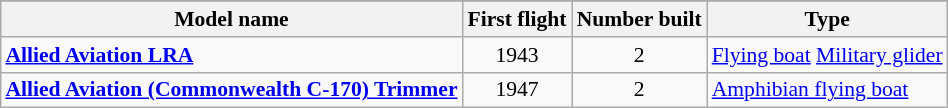<table class="wikitable"  style="margin:auto; font-size:90%;">
<tr>
</tr>
<tr style="background:#efefef;">
<th>Model name</th>
<th>First flight</th>
<th>Number built</th>
<th>Type</th>
</tr>
<tr>
<td align=left><strong><a href='#'>Allied Aviation LRA</a></strong></td>
<td align=center>1943</td>
<td align=center>2</td>
<td align=left><a href='#'>Flying boat</a> <a href='#'>Military glider</a></td>
</tr>
<tr>
<td align=left><strong><a href='#'>Allied Aviation (Commonwealth C-170) Trimmer</a></strong></td>
<td align=center>1947</td>
<td align=center>2</td>
<td align=left><a href='#'>Amphibian flying boat</a></td>
</tr>
</table>
